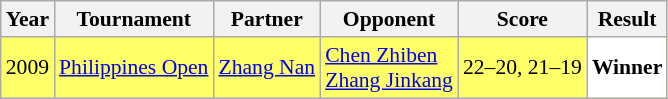<table class="sortable wikitable" style="font-size: 90%;">
<tr>
<th>Year</th>
<th>Tournament</th>
<th>Partner</th>
<th>Opponent</th>
<th>Score</th>
<th>Result</th>
</tr>
<tr style="background:#FFFF67">
<td align="center">2009</td>
<td align="left"><a href='#'>Philippines Open</a></td>
<td align="left"> <a href='#'>Zhang Nan</a></td>
<td align="left"> <a href='#'>Chen Zhiben</a> <br>  <a href='#'>Zhang Jinkang</a></td>
<td align="left">22–20, 21–19</td>
<td style="text-align:left; background:white"> <strong>Winner</strong></td>
</tr>
</table>
